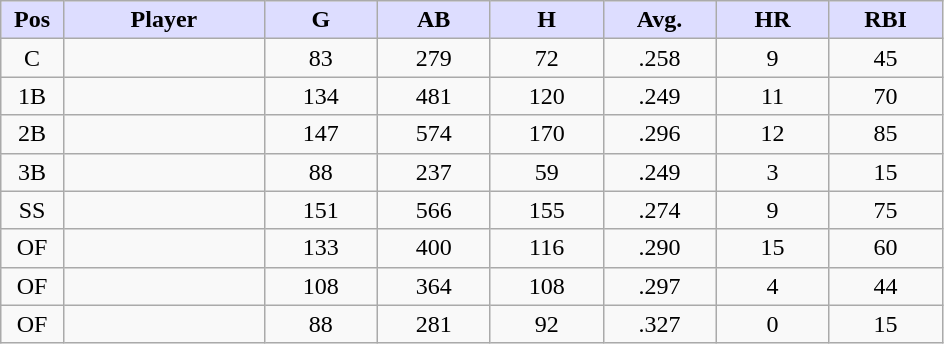<table class="wikitable sortable">
<tr>
<th style="background:#ddf; width:5%;">Pos</th>
<th style="background:#ddf; width:16%;">Player</th>
<th style="background:#ddf; width:9%;">G</th>
<th style="background:#ddf; width:9%;">AB</th>
<th style="background:#ddf; width:9%;">H</th>
<th style="background:#ddf; width:9%;">Avg.</th>
<th style="background:#ddf; width:9%;">HR</th>
<th style="background:#ddf; width:9%;">RBI</th>
</tr>
<tr style="text-align:center;">
<td>C</td>
<td></td>
<td>83</td>
<td>279</td>
<td>72</td>
<td>.258</td>
<td>9</td>
<td>45</td>
</tr>
<tr style="text-align:center;">
<td>1B</td>
<td></td>
<td>134</td>
<td>481</td>
<td>120</td>
<td>.249</td>
<td>11</td>
<td>70</td>
</tr>
<tr style="text-align:center;">
<td>2B</td>
<td></td>
<td>147</td>
<td>574</td>
<td>170</td>
<td>.296</td>
<td>12</td>
<td>85</td>
</tr>
<tr style="text-align:center;">
<td>3B</td>
<td></td>
<td>88</td>
<td>237</td>
<td>59</td>
<td>.249</td>
<td>3</td>
<td>15</td>
</tr>
<tr style="text-align:center;">
<td>SS</td>
<td></td>
<td>151</td>
<td>566</td>
<td>155</td>
<td>.274</td>
<td>9</td>
<td>75</td>
</tr>
<tr style="text-align:center;">
<td>OF</td>
<td></td>
<td>133</td>
<td>400</td>
<td>116</td>
<td>.290</td>
<td>15</td>
<td>60</td>
</tr>
<tr style="text-align:center;">
<td>OF</td>
<td></td>
<td>108</td>
<td>364</td>
<td>108</td>
<td>.297</td>
<td>4</td>
<td>44</td>
</tr>
<tr style="text-align:center;">
<td>OF</td>
<td></td>
<td>88</td>
<td>281</td>
<td>92</td>
<td>.327</td>
<td>0</td>
<td>15</td>
</tr>
</table>
